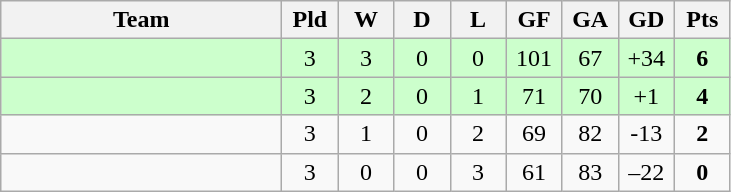<table class="wikitable" style="text-align: center;">
<tr>
<th width="180">Team</th>
<th width="30">Pld</th>
<th width="30">W</th>
<th width="30">D</th>
<th width="30">L</th>
<th width="30">GF</th>
<th width="30">GA</th>
<th width="30">GD</th>
<th width="30">Pts</th>
</tr>
<tr bgcolor=#CCFFCC>
<td align="left"></td>
<td>3</td>
<td>3</td>
<td>0</td>
<td>0</td>
<td>101</td>
<td>67</td>
<td>+34</td>
<td><strong>6</strong></td>
</tr>
<tr bgcolor=#CCFFCC>
<td align="left"></td>
<td>3</td>
<td>2</td>
<td>0</td>
<td>1</td>
<td>71</td>
<td>70</td>
<td>+1</td>
<td><strong>4</strong></td>
</tr>
<tr>
<td align="left"></td>
<td>3</td>
<td>1</td>
<td>0</td>
<td>2</td>
<td>69</td>
<td>82</td>
<td>-13</td>
<td><strong>2</strong></td>
</tr>
<tr>
<td align="left"></td>
<td>3</td>
<td>0</td>
<td>0</td>
<td>3</td>
<td>61</td>
<td>83</td>
<td>–22</td>
<td><strong>0</strong></td>
</tr>
</table>
